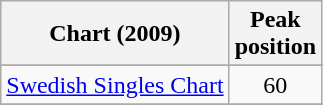<table class="wikitable sortable">
<tr>
<th align="left">Chart (2009)</th>
<th align="center">Peak<br>position</th>
</tr>
<tr>
</tr>
<tr>
<td><a href='#'>Swedish Singles Chart</a></td>
<td align="center">60</td>
</tr>
<tr>
</tr>
<tr>
</tr>
</table>
